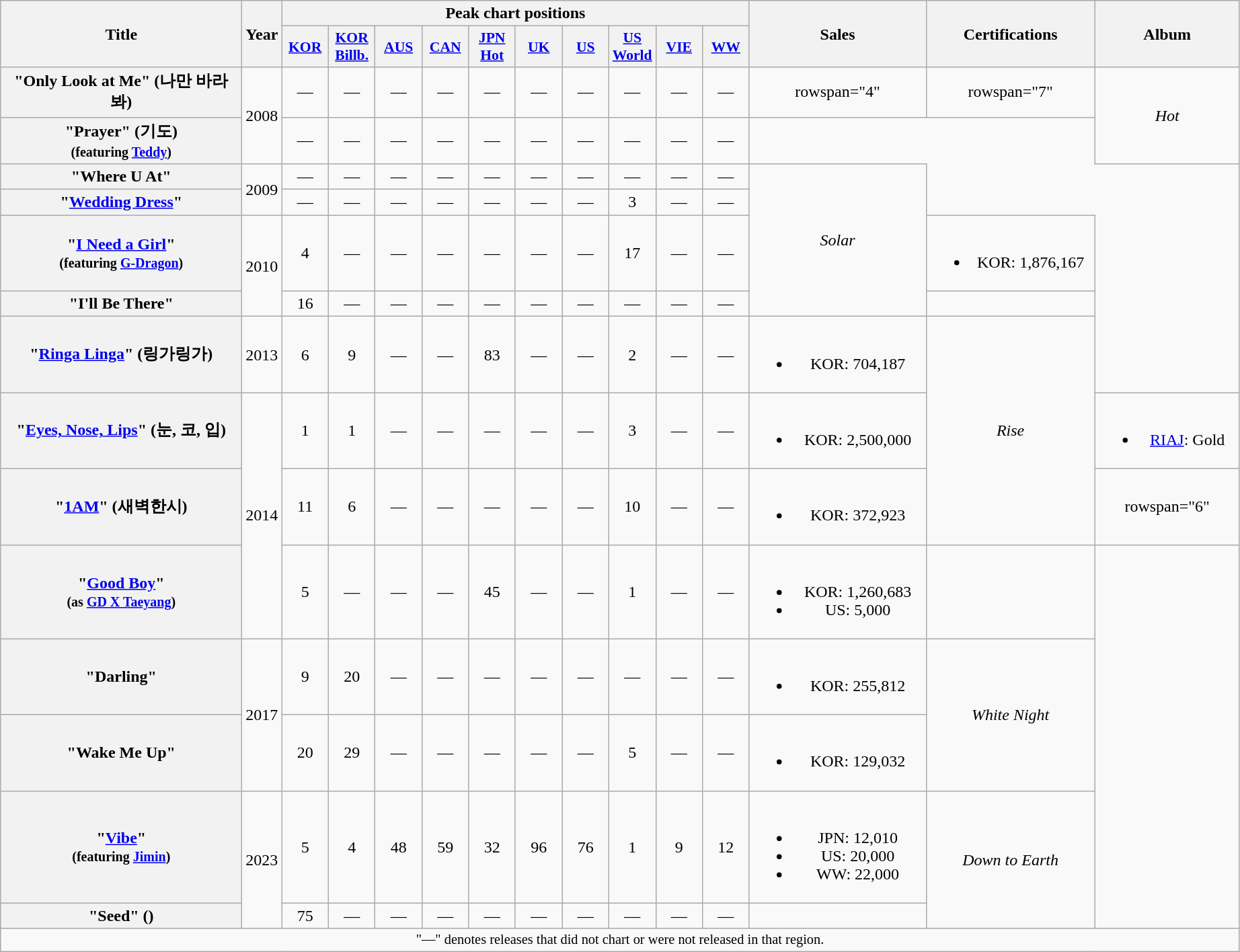<table class="wikitable plainrowheaders" style="text-align:center;">
<tr>
<th rowspan="2" style="width:14.5em;">Title</th>
<th rowspan="2">Year</th>
<th colspan="10">Peak chart positions</th>
<th rowspan="2" style="width:10.5em;">Sales</th>
<th rowspan="2" style="width:10em;">Certifications</th>
<th rowspan="2" style="width:8.5em;">Album</th>
</tr>
<tr>
<th style="width:2.75em; font-size:90%;"><a href='#'>KOR</a><br></th>
<th style="width:2.75em; font-size:90%;"><a href='#'>KOR Billb.</a><br></th>
<th style="width:2.75em; font-size:90%;"><a href='#'>AUS</a><br></th>
<th scope="col" style="width:2.75em; font-size:90%;"><a href='#'>CAN</a><br></th>
<th style="width:2.75em; font-size:90%;"><a href='#'>JPN<br>Hot</a><br></th>
<th style="width:2.75em; font-size:90%;"><a href='#'>UK</a><br></th>
<th style="width:2.75em; font-size:90%;"><a href='#'>US</a><br></th>
<th style="width:2.75em; font-size:90%;"><a href='#'>US<br>World</a><br></th>
<th style="width:2.75em; font-size:90%;"><a href='#'>VIE</a><br></th>
<th style="width:2.75em; font-size:90%;"><a href='#'>WW</a><br></th>
</tr>
<tr>
<th scope="row">"Only Look at Me" (나만 바라봐)</th>
<td rowspan="2">2008</td>
<td>—</td>
<td>—</td>
<td>—</td>
<td>—</td>
<td>—</td>
<td>—</td>
<td>—</td>
<td>—</td>
<td>—</td>
<td>—</td>
<td>rowspan="4" </td>
<td>rowspan="7" </td>
<td rowspan="2"><em>Hot</em></td>
</tr>
<tr>
<th scope="row">"Prayer" (기도)<br><small>(featuring <a href='#'>Teddy</a>)</small></th>
<td>—</td>
<td>—</td>
<td>—</td>
<td>—</td>
<td>—</td>
<td>—</td>
<td>—</td>
<td>—</td>
<td>—</td>
<td>—</td>
</tr>
<tr>
<th scope="row">"Where U At"</th>
<td rowspan="2">2009</td>
<td>—</td>
<td>—</td>
<td>—</td>
<td>—</td>
<td>—</td>
<td>—</td>
<td>—</td>
<td>—</td>
<td>—</td>
<td>—</td>
<td rowspan="4"><em>Solar</em></td>
</tr>
<tr>
<th scope="row">"<a href='#'>Wedding Dress</a>"</th>
<td>—</td>
<td>—</td>
<td>—</td>
<td>—</td>
<td>—</td>
<td>—</td>
<td>—</td>
<td>3</td>
<td>—</td>
<td>—</td>
</tr>
<tr>
<th scope="row">"<a href='#'>I Need a Girl</a>"<br><small>(featuring <a href='#'>G-Dragon</a>)</small></th>
<td rowspan="2">2010</td>
<td>4</td>
<td>—</td>
<td>—</td>
<td>—</td>
<td>—</td>
<td>—</td>
<td>—</td>
<td>17</td>
<td>—</td>
<td>—</td>
<td><br><ul><li>KOR: 1,876,167</li></ul></td>
</tr>
<tr>
<th scope="row">"I'll Be There"</th>
<td>16</td>
<td>—</td>
<td>—</td>
<td>—</td>
<td>—</td>
<td>—</td>
<td>—</td>
<td>—</td>
<td>—</td>
<td>—</td>
<td></td>
</tr>
<tr>
<th scope="row">"<a href='#'>Ringa Linga</a>" (링가링가)</th>
<td>2013</td>
<td>6</td>
<td>9</td>
<td>—</td>
<td>—</td>
<td>83</td>
<td>—</td>
<td>—</td>
<td>2</td>
<td>—</td>
<td>—</td>
<td><br><ul><li>KOR: 704,187</li></ul></td>
<td rowspan="3"><em>Rise</em></td>
</tr>
<tr>
<th scope="row">"<a href='#'>Eyes, Nose, Lips</a>" (눈, 코, 입)</th>
<td rowspan="3">2014</td>
<td>1</td>
<td>1</td>
<td>—</td>
<td>—</td>
<td>—</td>
<td>—</td>
<td>—</td>
<td>3</td>
<td>—</td>
<td>—</td>
<td><br><ul><li>KOR: 2,500,000</li></ul></td>
<td><br><ul><li><a href='#'>RIAJ</a>: Gold </li></ul></td>
</tr>
<tr>
<th scope="row">"<a href='#'>1AM</a>" (새벽한시)</th>
<td>11</td>
<td>6</td>
<td>—</td>
<td>—</td>
<td>—</td>
<td>—</td>
<td>—</td>
<td>10</td>
<td>—</td>
<td>—</td>
<td><br><ul><li>KOR: 372,923</li></ul></td>
<td>rowspan="6" </td>
</tr>
<tr>
<th scope="row">"<a href='#'>Good Boy</a>"<br><small>(as <a href='#'>GD X Taeyang</a>)</small></th>
<td>5</td>
<td>—</td>
<td>—</td>
<td>—</td>
<td>45</td>
<td>—</td>
<td>—</td>
<td>1</td>
<td>—</td>
<td>—</td>
<td><br><ul><li>KOR: 1,260,683</li><li>US: 5,000</li></ul></td>
<td></td>
</tr>
<tr>
<th scope="row">"Darling"</th>
<td rowspan="2">2017</td>
<td>9</td>
<td>20</td>
<td>—</td>
<td>—</td>
<td>—</td>
<td>—</td>
<td>—</td>
<td>—</td>
<td>—</td>
<td>—</td>
<td><br><ul><li>KOR: 255,812</li></ul></td>
<td rowspan="2"><em>White Night</em></td>
</tr>
<tr>
<th scope="row">"Wake Me Up"</th>
<td>20</td>
<td>29</td>
<td>—</td>
<td>—</td>
<td>—</td>
<td>—</td>
<td>—</td>
<td>5</td>
<td>—</td>
<td>—</td>
<td><br><ul><li>KOR: 129,032</li></ul></td>
</tr>
<tr>
<th scope="row">"<a href='#'>Vibe</a>"<br><small>(featuring <a href='#'>Jimin</a>)</small></th>
<td rowspan="2">2023</td>
<td>5</td>
<td>4</td>
<td>48</td>
<td>59</td>
<td>32</td>
<td>96</td>
<td>76</td>
<td>1</td>
<td>9</td>
<td>12</td>
<td><br><ul><li>JPN: 12,010</li><li>US: 20,000</li><li>WW: 22,000</li></ul></td>
<td rowspan="2"><em>Down to Earth</em></td>
</tr>
<tr>
<th scope="row">"Seed" ()</th>
<td>75</td>
<td>—</td>
<td>—</td>
<td>—</td>
<td>—</td>
<td>—</td>
<td>—</td>
<td>—</td>
<td>—</td>
<td>—</td>
<td></td>
</tr>
<tr>
<td colspan="15" style="font-size:85%">"—" denotes releases that did not chart or were not released in that region.</td>
</tr>
</table>
